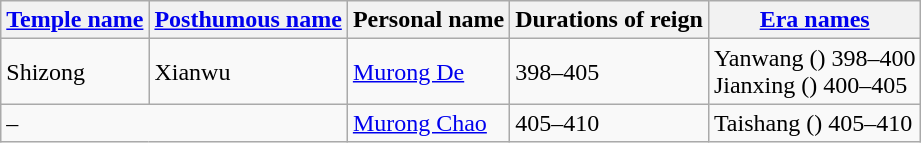<table class="wikitable">
<tr>
<th><a href='#'>Temple name</a></th>
<th><a href='#'>Posthumous name</a></th>
<th>Personal name</th>
<th>Durations of reign</th>
<th><a href='#'>Era names</a></th>
</tr>
<tr>
<td>Shizong</td>
<td>Xianwu</td>
<td><a href='#'>Murong De</a></td>
<td>398–405</td>
<td>Yanwang  ()  398–400<br> Jianxing () 400–405</td>
</tr>
<tr>
<td colspan=2>–</td>
<td><a href='#'>Murong Chao</a></td>
<td>405–410</td>
<td>Taishang () 405–410</td>
</tr>
</table>
